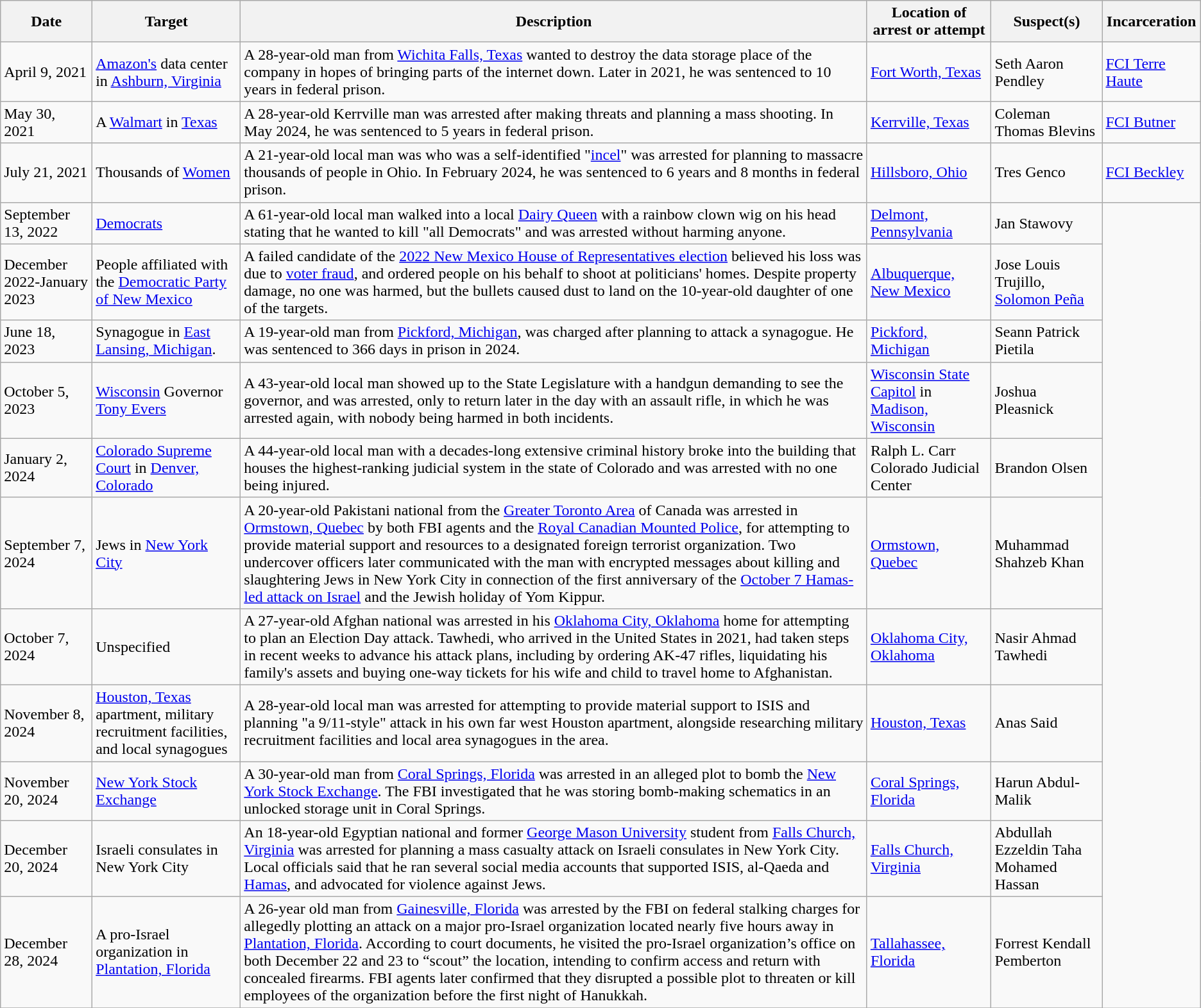<table class="wikitable">
<tr>
<th>Date</th>
<th>Target</th>
<th>Description</th>
<th>Location of arrest or attempt</th>
<th>Suspect(s)</th>
<th>Incarceration</th>
</tr>
<tr>
<td>April 9, 2021</td>
<td><a href='#'>Amazon's</a> data center in <a href='#'>Ashburn, Virginia</a></td>
<td>A 28-year-old man from <a href='#'>Wichita Falls, Texas</a> wanted to destroy the data storage place of the company in hopes of bringing parts of the internet down. Later in 2021, he was sentenced to 10 years in federal prison.</td>
<td><a href='#'>Fort Worth, Texas</a></td>
<td>Seth Aaron Pendley</td>
<td><a href='#'>FCI Terre Haute</a></td>
</tr>
<tr>
<td>May 30, 2021</td>
<td>A <a href='#'>Walmart</a> in <a href='#'>Texas</a></td>
<td>A 28-year-old Kerrville man was arrested after making threats and planning a mass shooting. In May 2024, he was sentenced to 5 years in federal prison.</td>
<td><a href='#'>Kerrville, Texas</a></td>
<td>Coleman Thomas Blevins</td>
<td><a href='#'>FCI Butner</a></td>
</tr>
<tr>
<td>July 21, 2021</td>
<td>Thousands of <a href='#'>Women</a></td>
<td>A 21-year-old local man was who was a self-identified "<a href='#'>incel</a>" was arrested for planning to massacre thousands of people in Ohio. In February 2024, he was sentenced to 6 years and 8 months in federal prison.</td>
<td><a href='#'>Hillsboro, Ohio</a></td>
<td>Tres Genco</td>
<td><a href='#'>FCI Beckley</a></td>
</tr>
<tr>
<td>September 13, 2022</td>
<td><a href='#'>Democrats</a></td>
<td>A 61-year-old local man walked into a local <a href='#'>Dairy Queen</a> with a rainbow clown wig on his head stating that he wanted to kill "all Democrats" and was arrested without harming anyone.</td>
<td><a href='#'>Delmont, Pennsylvania</a></td>
<td>Jan Stawovy</td>
</tr>
<tr>
<td>December 2022-January 2023</td>
<td>People affiliated with the <a href='#'>Democratic Party of New Mexico</a></td>
<td>A failed candidate of the <a href='#'>2022 New Mexico House of Representatives election</a> believed his loss was due to <a href='#'>voter fraud</a>, and ordered people on his behalf to shoot at politicians' homes. Despite property damage, no one was harmed, but the bullets caused dust to land on the 10-year-old daughter of one of the targets.</td>
<td><a href='#'>Albuquerque, New Mexico</a></td>
<td>Jose Louis Trujillo, <a href='#'>Solomon Peña</a></td>
</tr>
<tr>
<td>June 18, 2023</td>
<td>Synagogue in <a href='#'>East Lansing, Michigan</a>.</td>
<td>A 19-year-old man from <a href='#'>Pickford, Michigan</a>, was charged after planning to attack a synagogue. He was sentenced to 366 days in prison in 2024.</td>
<td><a href='#'>Pickford, Michigan</a></td>
<td>Seann Patrick Pietila</td>
</tr>
<tr>
<td>October 5, 2023</td>
<td><a href='#'>Wisconsin</a> Governor <a href='#'>Tony Evers</a></td>
<td>A 43-year-old local man showed up to the State Legislature with a handgun demanding to see the governor, and was arrested, only to return later in the day with an assault rifle, in which he was arrested again, with nobody being harmed in both incidents.</td>
<td><a href='#'>Wisconsin State Capitol</a> in <a href='#'>Madison, Wisconsin</a></td>
<td>Joshua Pleasnick</td>
</tr>
<tr>
<td>January 2, 2024</td>
<td><a href='#'>Colorado Supreme Court</a> in <a href='#'>Denver, Colorado</a></td>
<td>A 44-year-old local man with a decades-long extensive criminal history broke into the building that houses the highest-ranking judicial system in the state of Colorado and was arrested with no one being injured.</td>
<td>Ralph L. Carr Colorado Judicial Center</td>
<td>Brandon Olsen</td>
</tr>
<tr>
<td>September 7, 2024</td>
<td>Jews in <a href='#'>New York City</a></td>
<td>A 20-year-old Pakistani national from the <a href='#'>Greater Toronto Area</a> of Canada was arrested in <a href='#'>Ormstown, Quebec</a> by both FBI agents and the <a href='#'>Royal Canadian Mounted Police</a>, for attempting to provide material support and resources to a designated foreign terrorist organization. Two undercover officers later communicated with the man with encrypted messages about killing and slaughtering Jews in New York City in connection of the first anniversary of the <a href='#'>October 7 Hamas-led attack on Israel</a> and the Jewish holiday of Yom Kippur.</td>
<td><a href='#'>Ormstown, Quebec</a></td>
<td>Muhammad Shahzeb Khan</td>
</tr>
<tr>
<td>October 7, 2024</td>
<td>Unspecified</td>
<td>A 27-year-old Afghan national was arrested in his <a href='#'>Oklahoma City, Oklahoma</a> home for attempting to plan an Election Day attack. Tawhedi, who arrived in the United States in 2021, had taken steps in recent weeks to advance his attack plans, including by ordering AK-47 rifles, liquidating his family's assets and buying one-way tickets for his wife and child to travel home to Afghanistan.</td>
<td><a href='#'>Oklahoma City, Oklahoma</a></td>
<td>Nasir Ahmad Tawhedi</td>
</tr>
<tr>
<td>November 8, 2024</td>
<td><a href='#'>Houston, Texas</a> apartment, military recruitment facilities, and local synagogues</td>
<td>A 28-year-old local man was arrested for attempting to provide material support to ISIS and planning "a 9/11-style" attack in his own far west Houston apartment, alongside researching military recruitment facilities and local area synagogues in the area.</td>
<td><a href='#'>Houston, Texas</a></td>
<td>Anas Said</td>
</tr>
<tr>
<td>November 20, 2024</td>
<td><a href='#'>New York Stock Exchange</a></td>
<td>A 30-year-old man from <a href='#'>Coral Springs, Florida</a> was arrested in an alleged plot to bomb the <a href='#'>New York Stock Exchange</a>. The FBI investigated that he was storing bomb-making schematics in an unlocked storage unit in Coral Springs.</td>
<td><a href='#'>Coral Springs, Florida</a></td>
<td>Harun Abdul-Malik</td>
</tr>
<tr>
<td>December 20, 2024</td>
<td>Israeli consulates in New York City</td>
<td>An 18-year-old Egyptian national and former <a href='#'>George Mason University</a> student from <a href='#'>Falls Church, Virginia</a> was arrested for planning a mass casualty attack on Israeli consulates in New York City. Local officials said that he ran several social media accounts that supported ISIS, al-Qaeda and <a href='#'>Hamas</a>, and advocated for violence against Jews.</td>
<td><a href='#'>Falls Church, Virginia</a></td>
<td>Abdullah Ezzeldin Taha Mohamed Hassan</td>
</tr>
<tr>
<td>December 28, 2024</td>
<td>A pro-Israel organization in <a href='#'>Plantation, Florida</a></td>
<td>A 26-year old man from <a href='#'>Gainesville, Florida</a> was arrested by the FBI on federal stalking charges for allegedly plotting an attack on a major pro-Israel organization located nearly five hours away in <a href='#'>Plantation, Florida</a>. According to court documents, he visited the pro-Israel organization’s office on both December 22 and 23 to “scout” the location, intending to confirm access and return with concealed firearms. FBI agents later confirmed that they disrupted a possible plot to threaten or kill employees of the organization before the first night of Hanukkah.</td>
<td><a href='#'>Tallahassee, Florida</a></td>
<td>Forrest Kendall Pemberton</td>
</tr>
<tr>
</tr>
</table>
